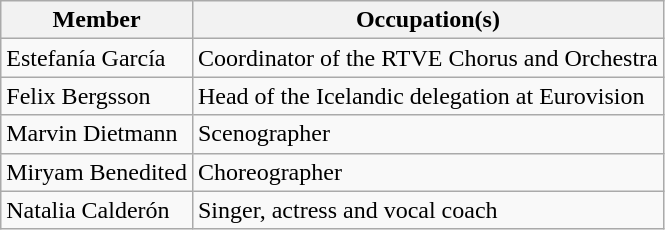<table class="wikitable">
<tr>
<th>Member</th>
<th>Occupation(s)</th>
</tr>
<tr>
<td>Estefanía García</td>
<td>Coordinator of the RTVE Chorus and Orchestra</td>
</tr>
<tr>
<td>Felix Bergsson</td>
<td>Head of the Icelandic delegation at Eurovision</td>
</tr>
<tr>
<td>Marvin Dietmann</td>
<td>Scenographer</td>
</tr>
<tr>
<td>Miryam Benedited</td>
<td>Choreographer</td>
</tr>
<tr>
<td>Natalia Calderón</td>
<td>Singer, actress and vocal coach</td>
</tr>
</table>
